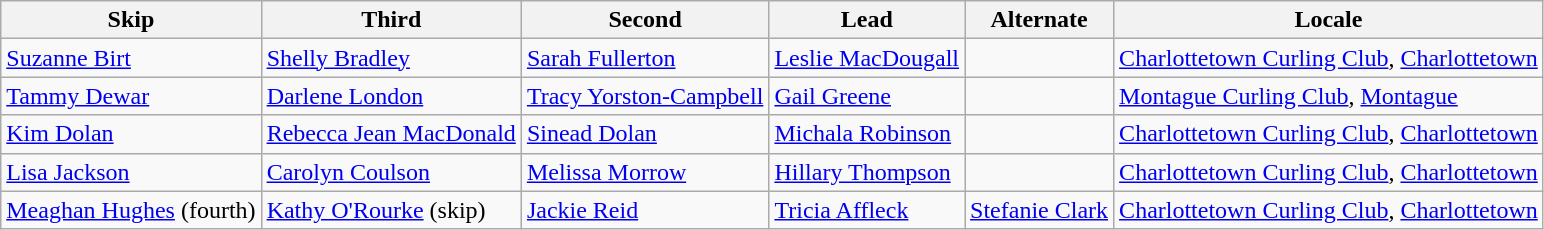<table class="wikitable">
<tr>
<th>Skip</th>
<th>Third</th>
<th>Second</th>
<th>Lead</th>
<th>Alternate</th>
<th>Locale</th>
</tr>
<tr>
<td><a href='#'>Suzanne Birt</a></td>
<td><a href='#'>Shelly Bradley</a></td>
<td><a href='#'>Sarah Fullerton</a></td>
<td><a href='#'>Leslie MacDougall</a></td>
<td></td>
<td><a href='#'>Charlottetown Curling Club</a>, <a href='#'>Charlottetown</a></td>
</tr>
<tr>
<td><a href='#'>Tammy Dewar</a></td>
<td><a href='#'>Darlene London</a></td>
<td><a href='#'>Tracy Yorston-Campbell</a></td>
<td><a href='#'>Gail Greene</a></td>
<td></td>
<td><a href='#'>Montague Curling Club</a>, <a href='#'>Montague</a></td>
</tr>
<tr>
<td><a href='#'>Kim Dolan</a></td>
<td><a href='#'>Rebecca Jean MacDonald</a></td>
<td><a href='#'>Sinead Dolan</a></td>
<td><a href='#'>Michala Robinson</a></td>
<td></td>
<td><a href='#'>Charlottetown Curling Club</a>, <a href='#'>Charlottetown</a></td>
</tr>
<tr>
<td><a href='#'>Lisa Jackson</a></td>
<td><a href='#'>Carolyn Coulson</a></td>
<td><a href='#'>Melissa Morrow</a></td>
<td><a href='#'>Hillary Thompson</a></td>
<td></td>
<td><a href='#'>Charlottetown Curling Club</a>, <a href='#'>Charlottetown</a></td>
</tr>
<tr>
<td><a href='#'>Meaghan Hughes</a> (fourth)</td>
<td><a href='#'>Kathy O'Rourke</a> (skip)</td>
<td><a href='#'>Jackie Reid</a></td>
<td><a href='#'>Tricia Affleck</a></td>
<td><a href='#'>Stefanie Clark</a></td>
<td><a href='#'>Charlottetown Curling Club</a>, <a href='#'>Charlottetown</a></td>
</tr>
</table>
